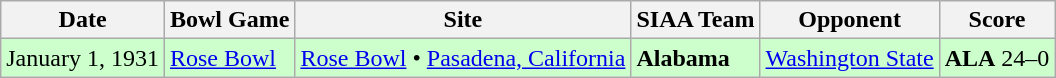<table class="wikitable">
<tr>
<th>Date</th>
<th>Bowl Game</th>
<th>Site</th>
<th>SIAA Team</th>
<th>Opponent</th>
<th>Score</th>
</tr>
<tr bgcolor=ccffcc>
<td>January 1, 1931</td>
<td><a href='#'>Rose Bowl</a></td>
<td><a href='#'>Rose Bowl</a> • <a href='#'>Pasadena, California</a></td>
<td><strong>Alabama</strong></td>
<td><a href='#'>Washington State</a></td>
<td><strong>ALA</strong> 24–0</td>
</tr>
</table>
